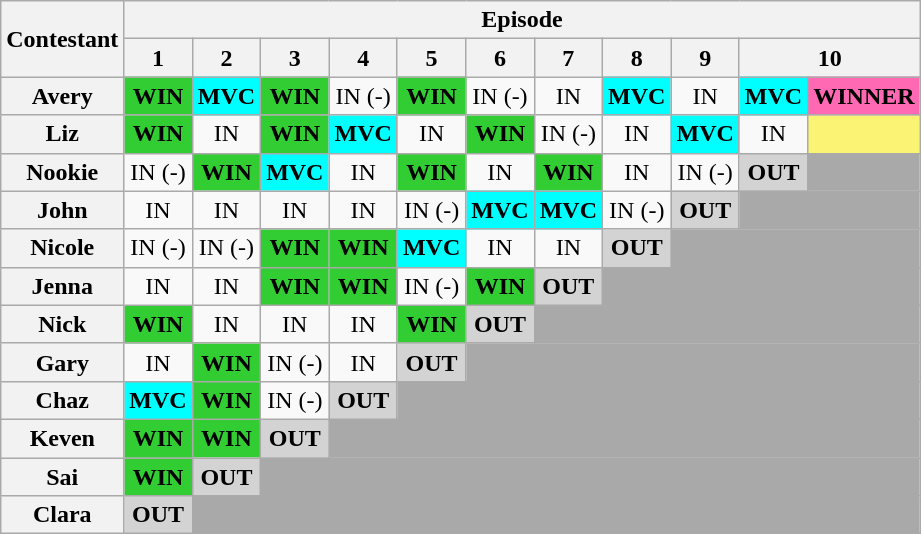<table class="wikitable" style="text-align:center" align="center">
<tr>
<th rowspan="2">Contestant</th>
<th colspan="11">Episode</th>
</tr>
<tr>
<th>1</th>
<th>2</th>
<th>3</th>
<th>4</th>
<th>5</th>
<th>6</th>
<th>7</th>
<th>8</th>
<th>9</th>
<th colspan=2>10</th>
</tr>
<tr>
<th>Avery</th>
<td style="background:limegreen;color: black;"><strong>WIN</strong></td>
<td style="background:aqua;color: black;"><strong>MVC</strong></td>
<td style="background:limegreen;color: black;"><strong>WIN</strong></td>
<td>IN (-)</td>
<td style="background:limegreen;color: black;"><strong>WIN</strong></td>
<td>IN (-)</td>
<td>IN</td>
<td style="background:aqua;color: black;"><strong>MVC</strong></td>
<td>IN</td>
<td style="background:aqua;color: black;"><strong>MVC</strong></td>
<td style="background:hotpink;color: black;"><strong>WINNER</strong></td>
</tr>
<tr>
<th>Liz</th>
<td style="background:limegreen;color: black;"><strong>WIN</strong></td>
<td>IN</td>
<td style="background:limegreen;color: black;"><strong>WIN</strong></td>
<td style="background:aqua;color: black;"><strong>MVC</strong></td>
<td>IN</td>
<td style="background:limegreen;color: black;"><strong>WIN</strong></td>
<td>IN (-)</td>
<td>IN</td>
<td style="background:aqua;color: black;"><strong>MVC</strong></td>
<td>IN</td>
<td style="background:#FBF373;color: black;;"></td>
</tr>
<tr>
<th>Nookie</th>
<td>IN (-)</td>
<td style="background:limegreen;color: black;"><strong>WIN</strong></td>
<td style="background:aqua;"><strong>MVC</strong></td>
<td>IN</td>
<td style="background:limegreen;color: black;"><strong>WIN</strong></td>
<td>IN</td>
<td style="background:limegreen;color: black;"><strong>WIN</strong></td>
<td>IN</td>
<td>IN (-)</td>
<td style="background:lightgrey;color: black;"><strong>OUT</strong></td>
<td colspan=1 style="background:darkgray;"></td>
</tr>
<tr>
<th>John</th>
<td>IN</td>
<td>IN</td>
<td>IN</td>
<td>IN</td>
<td>IN (-)</td>
<td style="background:aqua;color: black;"><strong>MVC</strong></td>
<td style="background:aqua;color: black;"><strong>MVC</strong></td>
<td>IN (-)</td>
<td style="background:lightgrey;color: black;"><strong>OUT</strong></td>
<td colspan=2 style="background:darkgray;color: black;"></td>
</tr>
<tr>
<th>Nicole</th>
<td>IN (-)</td>
<td>IN (-)</td>
<td style="background:limegreen;color: black;"><strong>WIN</strong></td>
<td style="background:limegreen;color: black;"><strong>WIN</strong></td>
<td style="background:aqua;color: black;"><strong>MVC</strong></td>
<td>IN</td>
<td>IN</td>
<td style="background:lightgrey;color: black;"><strong>OUT</strong></td>
<td colspan=3 style="background:darkgray;color: black;"></td>
</tr>
<tr>
<th>Jenna</th>
<td>IN</td>
<td>IN</td>
<td style="background:limegreen;color: black;"><strong>WIN</strong></td>
<td style="background:limegreen;color: black;"><strong>WIN</strong></td>
<td>IN (-)</td>
<td style="background:limegreen;color: black;"><strong>WIN</strong></td>
<td style="background:lightgrey;color: black;"><strong>OUT</strong></td>
<td colspan=4 style="background:darkgray;color: black;"></td>
</tr>
<tr>
<th>Nick</th>
<td style="background:limegreen;color: black;"><strong>WIN</strong></td>
<td>IN</td>
<td>IN</td>
<td>IN</td>
<td style="background:limegreen;color: black;"><strong>WIN</strong></td>
<td style="background:lightgrey;color: black;"><strong>OUT</strong></td>
<td colspan=5 style="background:darkgray;color: black;"></td>
</tr>
<tr>
<th>Gary</th>
<td>IN</td>
<td style="background:limegreen;color: black;"><strong>WIN</strong></td>
<td>IN (-)</td>
<td>IN</td>
<td style="background:lightgrey;color: black;"><strong>OUT</strong></td>
<td colspan=6 style="background:darkgray;color: black;"></td>
</tr>
<tr>
<th>Chaz</th>
<td style="background:aqua;"><strong>MVC</strong></td>
<td style="background:limegreen;color: black;"><strong>WIN</strong></td>
<td>IN (-)</td>
<td style="background:lightgrey;color: black;"><strong>OUT</strong></td>
<td colspan=7 style="background:darkgray;color: black;"></td>
</tr>
<tr>
<th>Keven</th>
<td style="background:limegreen;color: black;"><strong>WIN</strong></td>
<td style="background:limegreen;color: black;"><strong>WIN</strong></td>
<td style="background:lightgrey;color: black;"><strong>OUT</strong></td>
<td colspan=8 style="background:darkgray;color: black;"></td>
</tr>
<tr>
<th>Sai</th>
<td style="background:limegreen;color: black;"><strong>WIN</strong></td>
<td style="background:lightgrey;color: black;"><strong>OUT</strong></td>
<td colspan=9 style="background:darkgray;color: black;"></td>
</tr>
<tr>
<th>Clara</th>
<td style="background:lightgrey;color: black;"><strong>OUT</strong></td>
<td colspan=10 style="background:darkgray;color: black;"></td>
</tr>
</table>
